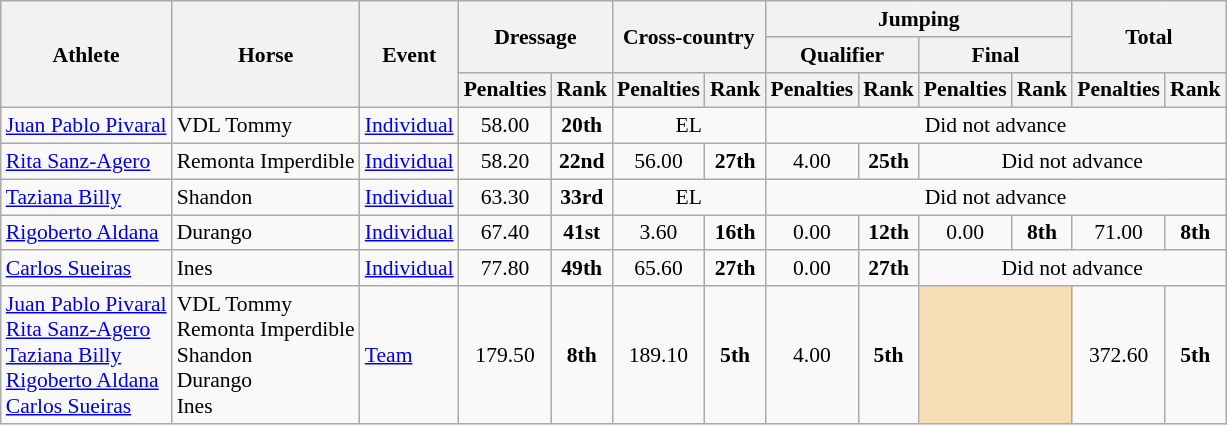<table class="wikitable" border="1" style="font-size:90%">
<tr>
<th rowspan=3>Athlete</th>
<th rowspan=3>Horse</th>
<th rowspan=3>Event</th>
<th colspan=2 rowspan=2>Dressage</th>
<th colspan=2 rowspan=2>Cross-country</th>
<th colspan=4>Jumping</th>
<th colspan=2 rowspan=2>Total</th>
</tr>
<tr>
<th colspan=2>Qualifier</th>
<th colspan=2>Final</th>
</tr>
<tr>
<th>Penalties</th>
<th>Rank</th>
<th>Penalties</th>
<th>Rank</th>
<th>Penalties</th>
<th>Rank</th>
<th>Penalties</th>
<th>Rank</th>
<th>Penalties</th>
<th>Rank</th>
</tr>
<tr>
<td><a href='#'>Juan Pablo Pivaral</a></td>
<td>VDL Tommy</td>
<td><a href='#'>Individual</a></td>
<td align=center>58.00</td>
<td align=center><strong>20th</strong></td>
<td align=center colspan=2>EL</td>
<td align=center colspan="7">Did not advance</td>
</tr>
<tr>
<td><a href='#'>Rita Sanz-Agero</a></td>
<td>Remonta Imperdible</td>
<td><a href='#'>Individual</a></td>
<td align=center>58.20</td>
<td align=center><strong>22nd</strong></td>
<td align=center>56.00</td>
<td align=center><strong>27th</strong></td>
<td align=center>4.00</td>
<td align=center><strong>25th</strong></td>
<td align=center colspan="7">Did not advance</td>
</tr>
<tr>
<td><a href='#'>Taziana Billy</a></td>
<td>Shandon</td>
<td><a href='#'>Individual</a></td>
<td align=center>63.30</td>
<td align=center><strong>33rd</strong></td>
<td align=center colspan=2>EL</td>
<td align=center colspan="7">Did not advance</td>
</tr>
<tr>
<td><a href='#'>Rigoberto Aldana</a></td>
<td>Durango</td>
<td><a href='#'>Individual</a></td>
<td align=center>67.40</td>
<td align=center><strong>41st</strong></td>
<td align=center>3.60</td>
<td align=center><strong>16th</strong></td>
<td align=center>0.00</td>
<td align=center><strong>12th</strong></td>
<td align=center>0.00</td>
<td align=center><strong>8th</strong></td>
<td align=center>71.00</td>
<td align=center><strong>8th</strong></td>
</tr>
<tr>
<td><a href='#'>Carlos Sueiras</a></td>
<td>Ines</td>
<td><a href='#'>Individual</a></td>
<td align=center>77.80</td>
<td align=center><strong>49th</strong></td>
<td align=center>65.60</td>
<td align=center><strong>27th</strong></td>
<td align=center>0.00</td>
<td align=center><strong>27th</strong></td>
<td align=center colspan="7">Did not advance</td>
</tr>
<tr>
<td><a href='#'>Juan Pablo Pivaral</a><br><a href='#'>Rita Sanz-Agero</a><br><a href='#'>Taziana Billy</a><br><a href='#'>Rigoberto Aldana</a><br><a href='#'>Carlos Sueiras</a></td>
<td>VDL Tommy<br>Remonta Imperdible<br>Shandon<br>Durango<br>Ines</td>
<td><a href='#'>Team</a></td>
<td align=center>179.50</td>
<td align=center><strong>8th</strong></td>
<td align=center>189.10</td>
<td align=center><strong>5th</strong></td>
<td align=center>4.00</td>
<td align=center><strong>5th</strong></td>
<td align=center colspan=2 bgcolor=wheat></td>
<td align=center>372.60</td>
<td align=center><strong>5th</strong></td>
</tr>
</table>
